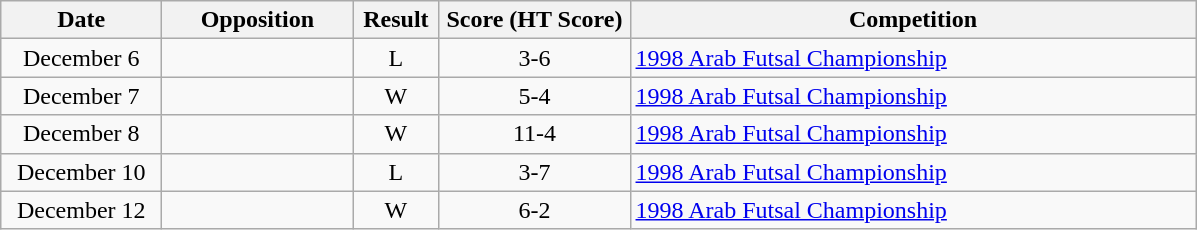<table class="wikitable" style="text-align: center;">
<tr>
<th width="100">Date</th>
<th width="120">Opposition</th>
<th width="50">Result</th>
<th width="120">Score (HT Score)</th>
<th width="370">Competition</th>
</tr>
<tr>
<td>December 6</td>
<td align="left"></td>
<td>L</td>
<td>3-6</td>
<td align="left"><a href='#'>1998 Arab Futsal Championship</a> </td>
</tr>
<tr>
<td>December 7</td>
<td align="left"></td>
<td>W</td>
<td>5-4</td>
<td align="left"><a href='#'>1998 Arab Futsal Championship</a></td>
</tr>
<tr>
<td>December 8</td>
<td align="left"></td>
<td>W</td>
<td>11-4</td>
<td align="left"><a href='#'>1998 Arab Futsal Championship</a></td>
</tr>
<tr>
<td>December 10</td>
<td align="left"></td>
<td>L</td>
<td>3-7</td>
<td align="left"><a href='#'>1998 Arab Futsal Championship</a></td>
</tr>
<tr>
<td>December 12</td>
<td align="left"></td>
<td>W</td>
<td>6-2</td>
<td align="left"><a href='#'>1998 Arab Futsal Championship</a></td>
</tr>
</table>
